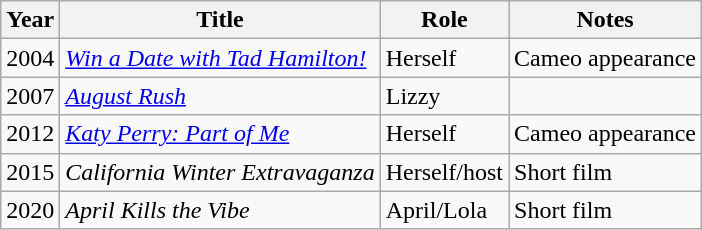<table class="wikitable sortable">
<tr>
<th>Year</th>
<th>Title</th>
<th>Role</th>
<th class="unsortable">Notes</th>
</tr>
<tr>
<td>2004</td>
<td><em><a href='#'>Win a Date with Tad Hamilton!</a></em></td>
<td>Herself</td>
<td>Cameo appearance</td>
</tr>
<tr>
<td>2007</td>
<td><em><a href='#'>August Rush</a></em></td>
<td>Lizzy</td>
<td></td>
</tr>
<tr>
<td>2012</td>
<td><em><a href='#'>Katy Perry: Part of Me</a></em></td>
<td>Herself</td>
<td>Cameo appearance</td>
</tr>
<tr>
<td>2015</td>
<td><em>California Winter Extravaganza</em></td>
<td>Herself/host</td>
<td>Short film</td>
</tr>
<tr>
<td>2020</td>
<td><em>April Kills the Vibe</em></td>
<td>April/Lola</td>
<td>Short film</td>
</tr>
</table>
